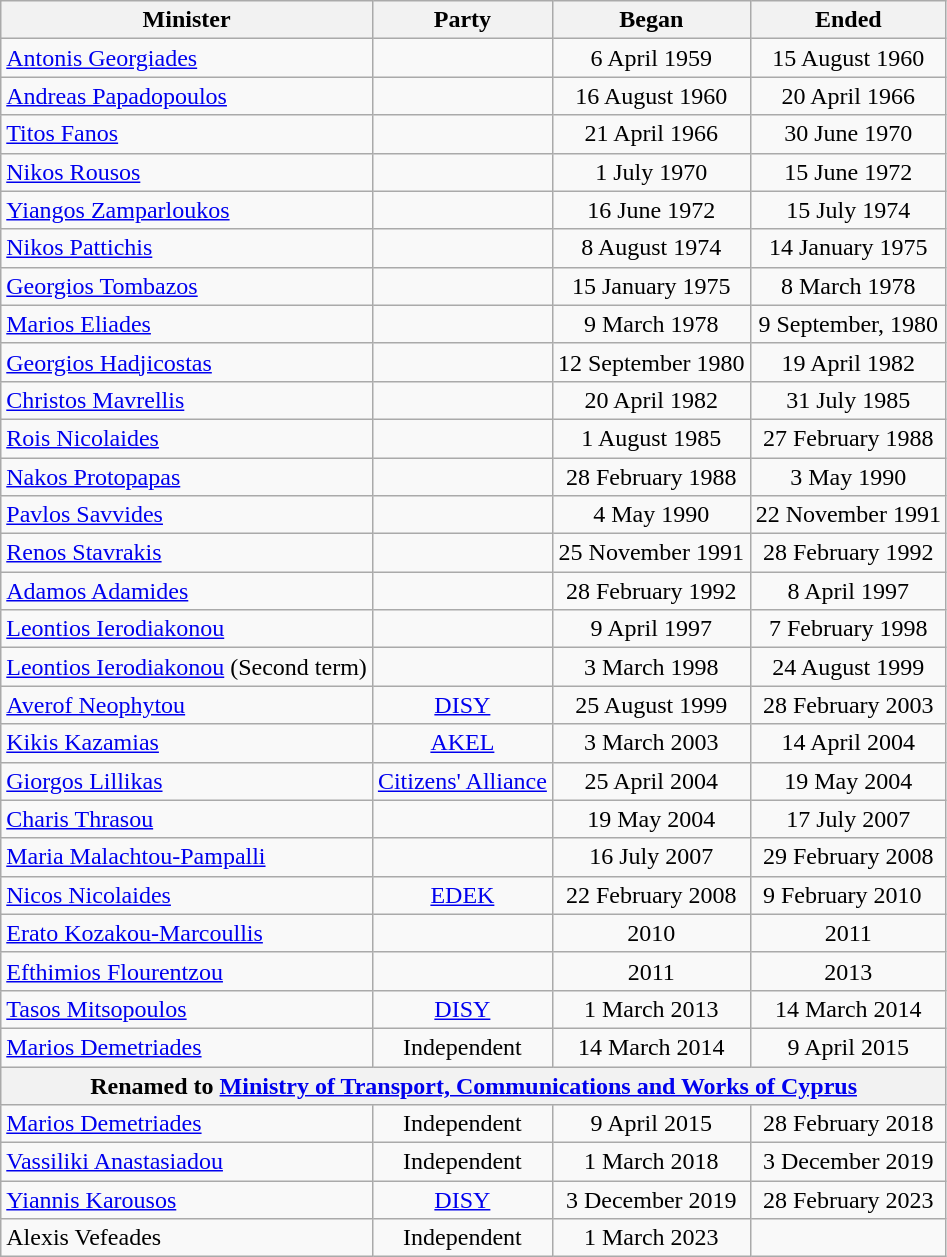<table border="1" class="wikitable">
<tr>
<th>Minister</th>
<th>Party</th>
<th>Began</th>
<th>Ended</th>
</tr>
<tr align=center>
<td align=left><a href='#'>Antonis Georgiades</a></td>
<td></td>
<td>6 April 1959</td>
<td>15 August 1960</td>
</tr>
<tr align=center>
<td align=left><a href='#'>Andreas Papadopoulos</a></td>
<td></td>
<td>16 August 1960</td>
<td>20 April 1966</td>
</tr>
<tr align=center>
<td align=left><a href='#'>Titos Fanos</a></td>
<td></td>
<td>21 April 1966</td>
<td>30 June 1970</td>
</tr>
<tr align=center>
<td align=left><a href='#'>Nikos Rousos</a></td>
<td></td>
<td>1 July 1970</td>
<td>15 June 1972</td>
</tr>
<tr align=center>
<td align=left><a href='#'>Yiangos Zamparloukos</a></td>
<td></td>
<td>16 June 1972</td>
<td>15 July 1974</td>
</tr>
<tr align=center>
<td align=left><a href='#'>Nikos Pattichis</a></td>
<td></td>
<td>8 August 1974</td>
<td>14 January 1975</td>
</tr>
<tr align=center>
<td align=left><a href='#'>Georgios Tombazos</a></td>
<td></td>
<td>15 January 1975</td>
<td>8 March 1978</td>
</tr>
<tr align=center>
<td align=left><a href='#'>Marios Eliades</a></td>
<td></td>
<td>9 March 1978</td>
<td>9 September, 1980</td>
</tr>
<tr align=center>
<td align=left><a href='#'>Georgios Hadjicostas</a></td>
<td></td>
<td>12 September 1980</td>
<td>19 April 1982</td>
</tr>
<tr align=center>
<td align=left><a href='#'>Christos Mavrellis</a></td>
<td></td>
<td>20 April 1982</td>
<td>31 July 1985</td>
</tr>
<tr align=center>
<td align=left><a href='#'>Rois Nicolaides</a></td>
<td></td>
<td>1 August 1985</td>
<td>27 February 1988</td>
</tr>
<tr align=center>
<td align=left><a href='#'>Nakos Protopapas</a></td>
<td></td>
<td>28 February 1988</td>
<td>3 May 1990</td>
</tr>
<tr align=center>
<td align=left><a href='#'>Pavlos Savvides</a></td>
<td></td>
<td>4 May 1990</td>
<td>22 November 1991</td>
</tr>
<tr align=center>
<td align=left><a href='#'>Renos Stavrakis</a></td>
<td></td>
<td>25 November 1991</td>
<td>28 February 1992</td>
</tr>
<tr align=center>
<td align=left><a href='#'>Adamos Adamides</a></td>
<td></td>
<td>28 February 1992</td>
<td>8 April 1997</td>
</tr>
<tr align=center>
<td align=left><a href='#'>Leontios Ierodiakonou</a></td>
<td></td>
<td>9 April 1997</td>
<td>7 February 1998</td>
</tr>
<tr align=center>
<td align=left><a href='#'>Leontios Ierodiakonou</a> (Second term)</td>
<td></td>
<td>3 March 1998</td>
<td>24 August 1999</td>
</tr>
<tr align=center>
<td align=left><a href='#'>Averof Neophytou</a></td>
<td><a href='#'>DISY</a></td>
<td>25 August 1999</td>
<td>28 February 2003</td>
</tr>
<tr align=center>
<td align=left><a href='#'>Kikis Kazamias</a></td>
<td><a href='#'>AKEL</a></td>
<td>3 March 2003</td>
<td>14 April 2004</td>
</tr>
<tr align=center>
<td align=left><a href='#'>Giorgos Lillikas</a></td>
<td><a href='#'>Citizens' Alliance</a></td>
<td>25 April 2004</td>
<td>19 May 2004</td>
</tr>
<tr align=center>
<td align=left><a href='#'>Charis Thrasou</a></td>
<td></td>
<td>19 May 2004</td>
<td>17 July 2007</td>
</tr>
<tr align=center>
<td align=left><a href='#'>Maria Malachtou-Pampalli</a></td>
<td></td>
<td>16 July 2007</td>
<td>29 February 2008</td>
</tr>
<tr align=center>
<td align=left><a href='#'>Nicos Nicolaides</a></td>
<td><a href='#'>EDEK</a></td>
<td>22 February 2008</td>
<td>9 February 2010  </td>
</tr>
<tr align=center>
<td align=left><a href='#'>Erato Kozakou-Marcoullis</a></td>
<td></td>
<td>2010</td>
<td>2011</td>
</tr>
<tr align=center>
<td align=left><a href='#'>Efthimios Flourentzou</a></td>
<td></td>
<td>2011</td>
<td>2013</td>
</tr>
<tr align=center>
<td align=left><a href='#'>Tasos Mitsopoulos</a></td>
<td><a href='#'>DISY</a></td>
<td>1 March 2013</td>
<td>14 March 2014</td>
</tr>
<tr align=center>
<td align=left><a href='#'>Marios Demetriades</a></td>
<td>Independent</td>
<td>14 March 2014</td>
<td>9 April 2015</td>
</tr>
<tr>
<th colspan=4>Renamed to <a href='#'>Ministry of Transport, Communications and Works of Cyprus</a></th>
</tr>
<tr align=center>
<td align=left><a href='#'>Marios Demetriades</a></td>
<td>Independent</td>
<td>9 April 2015</td>
<td>28 February 2018</td>
</tr>
<tr align=center>
<td align=left><a href='#'>Vassiliki Anastasiadou</a></td>
<td>Independent</td>
<td>1 March 2018</td>
<td>3 December 2019</td>
</tr>
<tr align=center>
<td align=left><a href='#'>Yiannis Karousos</a></td>
<td><a href='#'>DISY</a></td>
<td>3 December 2019</td>
<td>28 February 2023</td>
</tr>
<tr align="center">
<td align="left">Alexis Vefeades</td>
<td>Independent</td>
<td>1 March 2023</td>
<td></td>
</tr>
</table>
